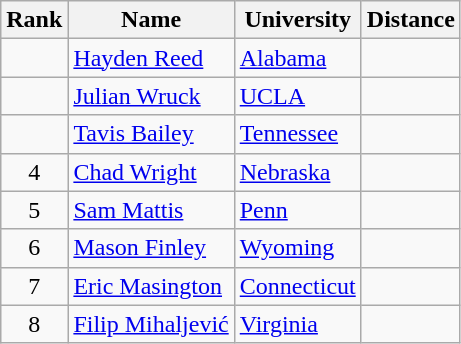<table class="wikitable sortable" style="text-align:center">
<tr>
<th>Rank</th>
<th>Name</th>
<th>University</th>
<th>Distance</th>
</tr>
<tr>
<td></td>
<td align=left><a href='#'>Hayden Reed</a></td>
<td align="left"><a href='#'>Alabama</a></td>
<td></td>
</tr>
<tr>
<td></td>
<td align=left><a href='#'>Julian Wruck</a> </td>
<td align=left><a href='#'>UCLA</a></td>
<td></td>
</tr>
<tr>
<td></td>
<td align=left><a href='#'>Tavis Bailey</a></td>
<td align=left><a href='#'>Tennessee</a></td>
<td></td>
</tr>
<tr>
<td>4</td>
<td align=left><a href='#'>Chad Wright</a> </td>
<td align=left><a href='#'>Nebraska</a></td>
<td></td>
</tr>
<tr>
<td>5</td>
<td align=left><a href='#'>Sam Mattis</a></td>
<td align=left><a href='#'>Penn</a></td>
<td></td>
</tr>
<tr>
<td>6</td>
<td align=left><a href='#'>Mason Finley</a></td>
<td align=left><a href='#'>Wyoming</a></td>
<td></td>
</tr>
<tr>
<td>7</td>
<td align=left><a href='#'>Eric Masington</a></td>
<td align="left"><a href='#'>Connecticut</a></td>
<td></td>
</tr>
<tr>
<td>8</td>
<td align=left><a href='#'>Filip Mihaljević</a> </td>
<td align=left><a href='#'>Virginia</a></td>
<td></td>
</tr>
</table>
